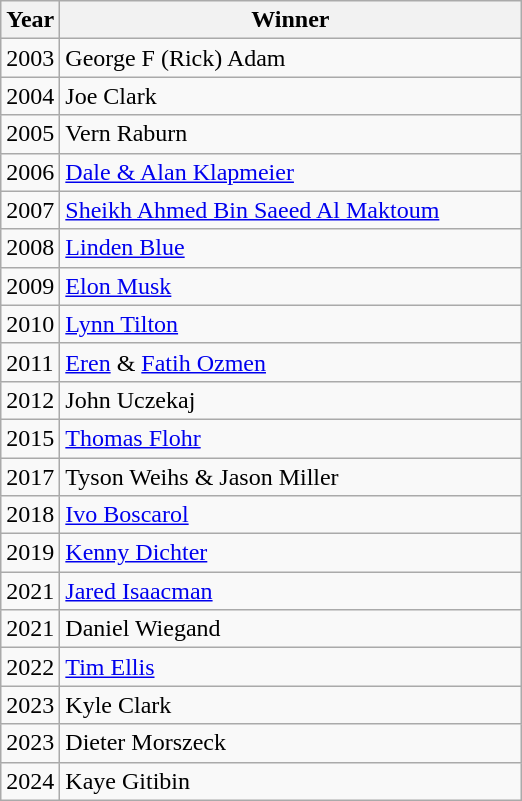<table class="wikitable" style="text-align:left">
<tr>
<th style="width:20px;">Year</th>
<th style="width:300px;">Winner</th>
</tr>
<tr>
<td>2003</td>
<td>George F (Rick) Adam</td>
</tr>
<tr>
<td>2004</td>
<td>Joe Clark</td>
</tr>
<tr>
<td>2005</td>
<td>Vern Raburn</td>
</tr>
<tr>
<td>2006</td>
<td><a href='#'>Dale & Alan Klapmeier</a></td>
</tr>
<tr>
<td>2007</td>
<td><a href='#'>Sheikh Ahmed Bin Saeed Al Maktoum</a></td>
</tr>
<tr>
<td>2008</td>
<td><a href='#'>Linden Blue</a></td>
</tr>
<tr>
<td>2009</td>
<td><a href='#'>Elon Musk</a></td>
</tr>
<tr>
<td>2010</td>
<td><a href='#'>Lynn Tilton</a></td>
</tr>
<tr>
<td>2011</td>
<td><a href='#'>Eren</a> & <a href='#'>Fatih Ozmen</a></td>
</tr>
<tr>
<td>2012</td>
<td>John Uczekaj</td>
</tr>
<tr>
<td>2015</td>
<td><a href='#'>Thomas Flohr</a></td>
</tr>
<tr>
<td>2017</td>
<td>Tyson Weihs & Jason Miller</td>
</tr>
<tr>
<td>2018</td>
<td><a href='#'>Ivo Boscarol</a></td>
</tr>
<tr>
<td>2019</td>
<td><a href='#'>Kenny Dichter</a></td>
</tr>
<tr>
<td>2021</td>
<td><a href='#'>Jared Isaacman</a></td>
</tr>
<tr>
<td>2021</td>
<td>Daniel Wiegand</td>
</tr>
<tr>
<td>2022</td>
<td><a href='#'>Tim Ellis</a></td>
</tr>
<tr>
<td>2023</td>
<td>Kyle Clark</td>
</tr>
<tr>
<td>2023</td>
<td>Dieter Morszeck</td>
</tr>
<tr>
<td>2024</td>
<td>Kaye Gitibin</td>
</tr>
</table>
